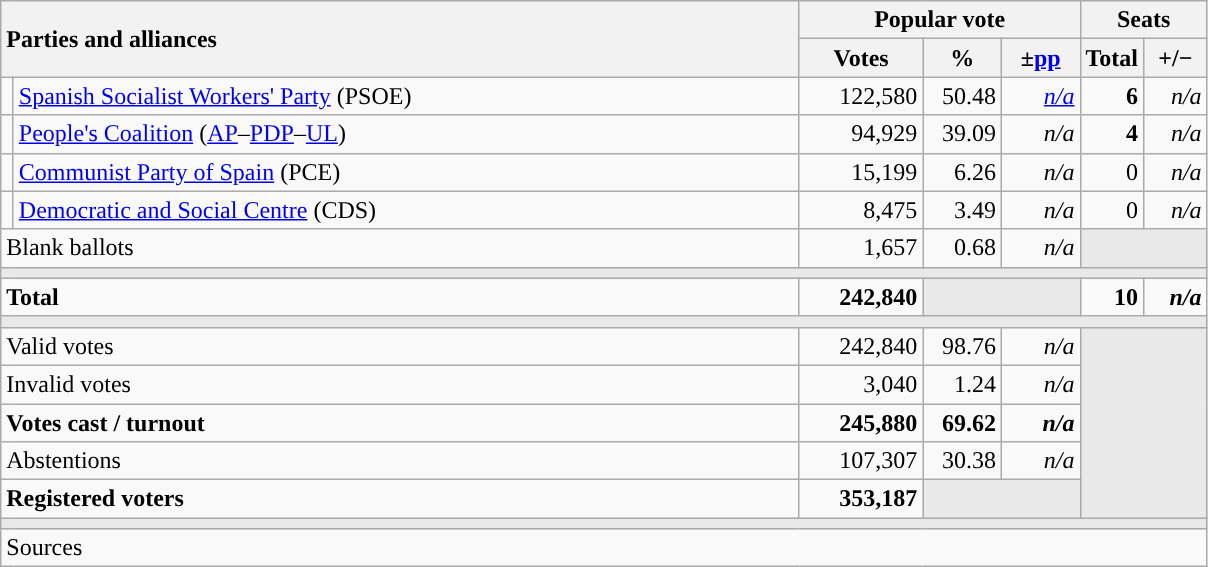<table class="wikitable" style="text-align:right;">
<tr>
<th style="text-align:left;" rowspan="2" colspan="2" width="525">Parties and alliances</th>
<th colspan="3">Popular vote</th>
<th colspan="2">Seats</th>
</tr>
<tr>
<th width="75">Votes</th>
<th width="45">%</th>
<th width="45">±<a href='#'>pp</a></th>
<th width="35">Total</th>
<th width="35">+/−</th>
</tr>
<tr>
<td width="1" style="color:inherit;background:"></td>
<td align="left"><a href='#'>Spanish Socialist Workers' Party</a> (PSOE)</td>
<td>122,580</td>
<td>50.48</td>
<td><em><a href='#'>n/a</a></em></td>
<td><strong>6</strong></td>
<td><em>n/a</em></td>
</tr>
<tr>
<td style="color:inherit;background:"></td>
<td align="left"><a href='#'>People's Coalition</a> (<a href='#'>AP</a>–<a href='#'>PDP</a>–<a href='#'>UL</a>)</td>
<td>94,929</td>
<td>39.09</td>
<td><em>n/a</em></td>
<td><strong>4</strong></td>
<td><em>n/a</em></td>
</tr>
<tr>
<td style="color:inherit;background:"></td>
<td align="left"><a href='#'>Communist Party of Spain</a> (PCE)</td>
<td>15,199</td>
<td>6.26</td>
<td><em>n/a</em></td>
<td>0</td>
<td><em>n/a</em></td>
</tr>
<tr>
<td style="color:inherit;background:"></td>
<td align="left"><a href='#'>Democratic and Social Centre</a> (CDS)</td>
<td>8,475</td>
<td>3.49</td>
<td><em>n/a</em></td>
<td>0</td>
<td><em>n/a</em></td>
</tr>
<tr>
<td align="left" colspan="2">Blank ballots</td>
<td>1,657</td>
<td>0.68</td>
<td><em>n/a</em></td>
<td bgcolor="#E9E9E9" colspan="2"></td>
</tr>
<tr>
<td colspan="7" bgcolor="#E9E9E9"></td>
</tr>
<tr style="font-weight:bold;">
<td align="left" colspan="2">Total</td>
<td>242,840</td>
<td bgcolor="#E9E9E9" colspan="2"></td>
<td>10</td>
<td><em>n/a</em></td>
</tr>
<tr>
<td colspan="7" bgcolor="#E9E9E9"></td>
</tr>
<tr>
<td align="left" colspan="2">Valid votes</td>
<td>242,840</td>
<td>98.76</td>
<td><em>n/a</em></td>
<td bgcolor="#E9E9E9" colspan="2" rowspan="5"></td>
</tr>
<tr>
<td align="left" colspan="2">Invalid votes</td>
<td>3,040</td>
<td>1.24</td>
<td><em>n/a</em></td>
</tr>
<tr style="font-weight:bold;">
<td align="left" colspan="2">Votes cast / turnout</td>
<td>245,880</td>
<td>69.62</td>
<td><em>n/a</em></td>
</tr>
<tr>
<td align="left" colspan="2">Abstentions</td>
<td>107,307</td>
<td>30.38</td>
<td><em>n/a</em></td>
</tr>
<tr style="font-weight:bold;">
<td align="left" colspan="2">Registered voters</td>
<td>353,187</td>
<td bgcolor="#E9E9E9" colspan="2"></td>
</tr>
<tr>
<td colspan="7" bgcolor="#E9E9E9"></td>
</tr>
<tr>
<td align="left" colspan="7">Sources</td>
</tr>
</table>
